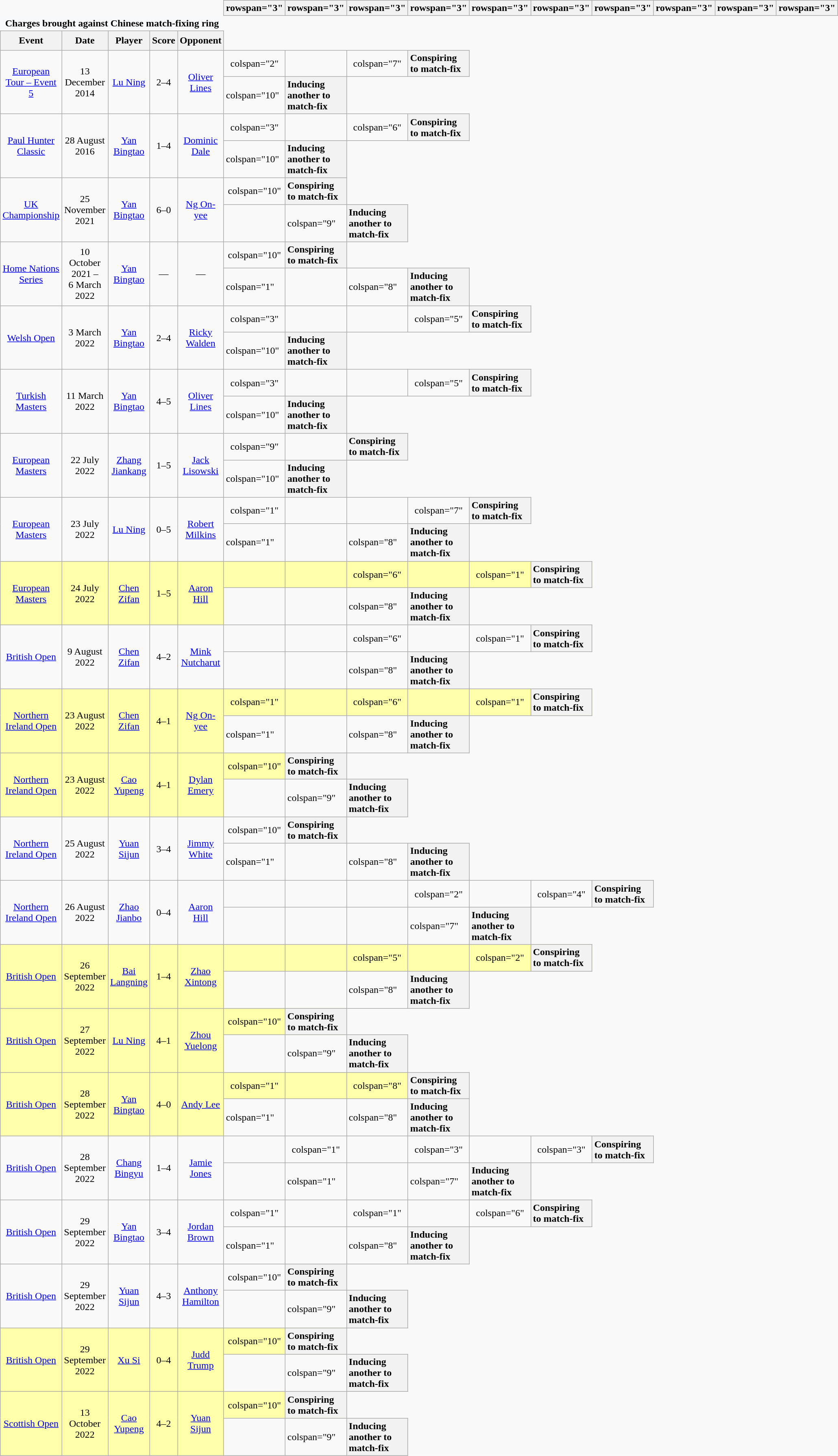<table class="wikitable plainrowheaders" style="margin:auto; margin:auto; border: none;">
<tr>
<td colspan="5" style="vertical-align: top; text-align: left; border: none;"></td>
<th>rowspan="3" </th>
<th>rowspan="3" </th>
<th>rowspan="3" </th>
<th>rowspan="3" </th>
<th>rowspan="3" </th>
<th>rowspan="3" </th>
<th>rowspan="3" </th>
<th>rowspan="3" </th>
<th>rowspan="3" </th>
<th>rowspan="3" </th>
</tr>
<tr>
<th colspan="5" style="vertical-align: bottom; border: none; background:#F8F9FA;">Charges brought against Chinese match-fixing ring</th>
</tr>
<tr>
<th scope="col" style="height:1.5em;">Event</th>
<th scope="col" style="height:1.5em;">Date</th>
<th scope="col" style="height:1.5em;">Player</th>
<th scope="col" style="height:1.5em;">Score</th>
<th scope="col" style="height:1.5em;">Opponent</th>
</tr>
<tr style="text-align:center;">
<td rowspan="2"><a href='#'>European Tour – Event 5</a><br></td>
<td rowspan="2">13 December 2014</td>
<td rowspan="2"><a href='#'>Lu Ning</a></td>
<td rowspan="2">2–4</td>
<td rowspan="2"><a href='#'>Oliver Lines</a></td>
<td>colspan="2" </td>
<td></td>
<td>colspan="7" </td>
<th style="text-align:left;">Conspiring to match-fix</th>
</tr>
<tr>
<td>colspan="10" </td>
<th style="text-align:left;">Inducing another to match-fix</th>
</tr>
<tr style="text-align:center;">
<td rowspan="2"><a href='#'>Paul Hunter Classic</a><br></td>
<td rowspan="2">28 August 2016</td>
<td rowspan="2"><a href='#'>Yan Bingtao</a></td>
<td rowspan="2">1–4</td>
<td rowspan="2"><a href='#'>Dominic Dale</a></td>
<td>colspan="3" </td>
<td></td>
<td>colspan="6" </td>
<th style="text-align:left;">Conspiring to match-fix</th>
</tr>
<tr>
<td>colspan="10" </td>
<th style="text-align:left;">Inducing another to match-fix</th>
</tr>
<tr style="text-align:center;">
<td rowspan="2"><a href='#'>UK Championship</a><br></td>
<td rowspan="2">25 November 2021</td>
<td rowspan="2"><a href='#'>Yan Bingtao</a></td>
<td rowspan="2">6–0</td>
<td rowspan="2"><a href='#'>Ng On-yee</a></td>
<td>colspan="10" </td>
<th style="text-align:left;">Conspiring to match-fix</th>
</tr>
<tr>
<td></td>
<td>colspan="9" </td>
<th style="text-align:left;">Inducing another to match-fix</th>
</tr>
<tr style="text-align:center;">
<td rowspan="2"><a href='#'>Home Nations Series</a></td>
<td rowspan="2">10 October 2021 – <br>6 March 2022</td>
<td rowspan="2"><a href='#'>Yan Bingtao</a></td>
<td rowspan="2">—</td>
<td rowspan="2">—</td>
<td>colspan="10" </td>
<th style="text-align:left;">Conspiring to match-fix</th>
</tr>
<tr>
<td>colspan="1" </td>
<td></td>
<td>colspan="8" </td>
<th style="text-align:left;">Inducing another to match-fix</th>
</tr>
<tr style="text-align:center;">
<td rowspan="2"><a href='#'>Welsh Open</a><br></td>
<td rowspan="2">3 March 2022</td>
<td rowspan="2"><a href='#'>Yan Bingtao</a></td>
<td rowspan="2">2–4</td>
<td rowspan="2"><a href='#'>Ricky Walden</a></td>
<td>colspan="3" </td>
<td></td>
<td></td>
<td>colspan="5" </td>
<th style="text-align:left;">Conspiring to match-fix</th>
</tr>
<tr>
<td>colspan="10" </td>
<th style="text-align:left;">Inducing another to match-fix</th>
</tr>
<tr style="text-align:center;">
<td rowspan="2"><a href='#'>Turkish Masters</a><br></td>
<td rowspan="2">11 March 2022</td>
<td rowspan="2"><a href='#'>Yan Bingtao</a></td>
<td rowspan="2">4–5</td>
<td rowspan="2"><a href='#'>Oliver Lines</a></td>
<td>colspan="3" </td>
<td></td>
<td></td>
<td>colspan="5" </td>
<th style="text-align:left;">Conspiring to match-fix</th>
</tr>
<tr>
<td>colspan="10" </td>
<th style="text-align:left;">Inducing another to match-fix</th>
</tr>
<tr style="text-align:center;">
<td rowspan="2"><a href='#'>European Masters</a><br></td>
<td rowspan="2">22 July 2022</td>
<td rowspan="2"><a href='#'>Zhang Jiankang</a></td>
<td rowspan="2">1–5</td>
<td rowspan="2"><a href='#'>Jack Lisowski</a></td>
<td>colspan="9" </td>
<td></td>
<th style="text-align:left;">Conspiring to match-fix</th>
</tr>
<tr>
<td>colspan="10" </td>
<th style="text-align:left;">Inducing another to match-fix</th>
</tr>
<tr style="text-align:center;">
<td rowspan="2"><a href='#'>European Masters</a><br></td>
<td rowspan="2">23 July 2022</td>
<td rowspan="2"><a href='#'>Lu Ning</a></td>
<td rowspan="2">0–5</td>
<td rowspan="2"><a href='#'>Robert Milkins</a></td>
<td>colspan="1" </td>
<td></td>
<td></td>
<td>colspan="7" </td>
<th style="text-align:left;">Conspiring to match-fix</th>
</tr>
<tr>
<td>colspan="1" </td>
<td></td>
<td>colspan="8" </td>
<th style="text-align:left;">Inducing another to match-fix</th>
</tr>
<tr style="text-align:center; background: #ffa">
<td rowspan="2"><a href='#'>European Masters</a> <br></td>
<td rowspan="2">24 July 2022</td>
<td rowspan="2"><a href='#'>Chen Zifan</a></td>
<td rowspan="2">1–5</td>
<td rowspan="2"><a href='#'>Aaron Hill</a></td>
<td></td>
<td></td>
<td>colspan="6" </td>
<td></td>
<td>colspan="1" </td>
<th style="text-align:left;">Conspiring to match-fix</th>
</tr>
<tr>
<td></td>
<td></td>
<td>colspan="8" </td>
<th style="text-align:left;">Inducing another to match-fix</th>
</tr>
<tr style="text-align:center;">
<td rowspan="2"><a href='#'>British Open</a><br></td>
<td rowspan="2">9 August 2022</td>
<td rowspan="2"><a href='#'>Chen Zifan</a></td>
<td rowspan="2">4–2</td>
<td rowspan="2"><a href='#'>Mink Nutcharut</a></td>
<td></td>
<td></td>
<td>colspan="6" </td>
<td></td>
<td>colspan="1" </td>
<th style="text-align:left;">Conspiring to match-fix</th>
</tr>
<tr>
<td></td>
<td></td>
<td>colspan="8" </td>
<th style="text-align:left;">Inducing another to match-fix</th>
</tr>
<tr style="text-align:center; background: #ffa">
<td rowspan="2"><a href='#'>Northern Ireland Open</a> <br></td>
<td rowspan="2">23 August 2022</td>
<td rowspan="2"><a href='#'>Chen Zifan</a></td>
<td rowspan="2">4–1</td>
<td rowspan="2"><a href='#'>Ng On-yee</a></td>
<td>colspan="1" </td>
<td></td>
<td>colspan="6" </td>
<td></td>
<td>colspan="1" </td>
<th style="text-align:left;">Conspiring to match-fix</th>
</tr>
<tr>
<td>colspan="1" </td>
<td></td>
<td>colspan="8" </td>
<th style="text-align:left;">Inducing another to match-fix</th>
</tr>
<tr style="text-align:center; background: #ffa">
<td rowspan="2"><a href='#'>Northern Ireland Open</a> <br></td>
<td rowspan="2">23 August 2022</td>
<td rowspan="2"><a href='#'>Cao Yupeng</a></td>
<td rowspan="2">4–1</td>
<td rowspan="2"><a href='#'>Dylan Emery</a></td>
<td>colspan="10" </td>
<th style="text-align:left;">Conspiring to match-fix</th>
</tr>
<tr>
<td></td>
<td>colspan="9" </td>
<th style="text-align:left;">Inducing another to match-fix</th>
</tr>
<tr style="text-align:center;">
<td rowspan="2"><a href='#'>Northern Ireland Open</a><br></td>
<td rowspan="2">25 August 2022</td>
<td rowspan="2"><a href='#'>Yuan Sijun</a></td>
<td rowspan="2">3–4</td>
<td rowspan="2"><a href='#'>Jimmy White</a></td>
<td>colspan="10" </td>
<th style="text-align:left;">Conspiring to match-fix</th>
</tr>
<tr>
<td>colspan="1" </td>
<td></td>
<td>colspan="8" </td>
<th style="text-align:left;">Inducing another to match-fix</th>
</tr>
<tr style="text-align:center;">
<td rowspan="2"><a href='#'>Northern Ireland Open</a><br></td>
<td rowspan="2">26 August 2022</td>
<td rowspan="2"><a href='#'>Zhao Jianbo</a></td>
<td rowspan="2">0–4</td>
<td rowspan="2"><a href='#'>Aaron Hill</a></td>
<td></td>
<td></td>
<td></td>
<td>colspan="2" </td>
<td></td>
<td>colspan="4" </td>
<th style="text-align:left;">Conspiring to match-fix</th>
</tr>
<tr>
<td></td>
<td></td>
<td></td>
<td>colspan="7" </td>
<th style="text-align:left;">Inducing another to match-fix</th>
</tr>
<tr style="text-align:center; background: #ffa">
<td rowspan="2"><a href='#'>British Open</a> <br></td>
<td rowspan="2">26 September 2022</td>
<td rowspan="2"><a href='#'>Bai Langning</a></td>
<td rowspan="2">1–4</td>
<td rowspan="2"><a href='#'>Zhao Xintong</a></td>
<td></td>
<td></td>
<td>colspan="5" </td>
<td></td>
<td>colspan="2" </td>
<th style="text-align:left;">Conspiring to match-fix</th>
</tr>
<tr>
<td></td>
<td></td>
<td>colspan="8" </td>
<th style="text-align:left;">Inducing another to match-fix</th>
</tr>
<tr style="text-align:center; background: #ffa">
<td rowspan="2"><a href='#'>British Open</a> <br></td>
<td rowspan="2">27 September 2022</td>
<td rowspan="2"><a href='#'>Lu Ning</a></td>
<td rowspan="2">4–1</td>
<td rowspan="2"><a href='#'>Zhou Yuelong</a></td>
<td>colspan="10" </td>
<th style="text-align:left;">Conspiring to match-fix</th>
</tr>
<tr>
<td></td>
<td>colspan="9" </td>
<th style="text-align:left;">Inducing another to match-fix</th>
</tr>
<tr style="text-align:center; background: #ffa">
<td rowspan="2"><a href='#'>British Open</a> <br></td>
<td rowspan="2">28 September 2022</td>
<td rowspan="2"><a href='#'>Yan Bingtao</a></td>
<td rowspan="2">4–0</td>
<td rowspan="2"><a href='#'>Andy Lee</a></td>
<td>colspan="1" </td>
<td></td>
<td>colspan="8" </td>
<th style="text-align:left;">Conspiring to match-fix</th>
</tr>
<tr>
<td>colspan="1" </td>
<td></td>
<td>colspan="8" </td>
<th style="text-align:left;">Inducing another to match-fix</th>
</tr>
<tr style="text-align:center;">
<td rowspan="2"><a href='#'>British Open</a><br></td>
<td rowspan="2">28 September 2022</td>
<td rowspan="2"><a href='#'>Chang Bingyu</a></td>
<td rowspan="2">1–4</td>
<td rowspan="2"><a href='#'>Jamie Jones</a></td>
<td></td>
<td>colspan="1" </td>
<td></td>
<td>colspan="3" </td>
<td></td>
<td>colspan="3" </td>
<th style="text-align:left;">Conspiring to match-fix</th>
</tr>
<tr>
<td></td>
<td>colspan="1" </td>
<td></td>
<td>colspan="7" </td>
<th style="text-align:left;">Inducing another to match-fix</th>
</tr>
<tr style="text-align:center;">
<td rowspan="2"><a href='#'>British Open</a><br></td>
<td rowspan="2">29 September 2022</td>
<td rowspan="2"><a href='#'>Yan Bingtao</a></td>
<td rowspan="2">3–4</td>
<td rowspan="2"><a href='#'>Jordan Brown</a></td>
<td>colspan="1" </td>
<td></td>
<td>colspan="1" </td>
<td></td>
<td>colspan="6" </td>
<th style="text-align:left;">Conspiring to match-fix</th>
</tr>
<tr>
<td>colspan="1" </td>
<td></td>
<td>colspan="8" </td>
<th style="text-align:left;">Inducing another to match-fix</th>
</tr>
<tr style="text-align:center;">
<td rowspan="2"><a href='#'>British Open</a><br></td>
<td rowspan="2">29 September 2022</td>
<td rowspan="2"><a href='#'>Yuan Sijun</a></td>
<td rowspan="2">4–3</td>
<td rowspan="2"><a href='#'>Anthony Hamilton</a></td>
<td>colspan="10" </td>
<th style="text-align:left;">Conspiring to match-fix</th>
</tr>
<tr>
<td></td>
<td>colspan="9" </td>
<th style="text-align:left;">Inducing another to match-fix</th>
</tr>
<tr style="text-align:center; background: #ffa">
<td rowspan="2"><a href='#'>British Open</a> <br></td>
<td rowspan="2">29 September 2022</td>
<td rowspan="2"><a href='#'>Xu Si</a></td>
<td rowspan="2">0–4</td>
<td rowspan="2"><a href='#'>Judd Trump</a></td>
<td>colspan="10" </td>
<th style="text-align:left;">Conspiring to match-fix</th>
</tr>
<tr>
<td></td>
<td>colspan="9" </td>
<th style="text-align:left;">Inducing another to match-fix</th>
</tr>
<tr style="text-align:center; background: #ffa">
<td rowspan="2"><a href='#'>Scottish Open</a> <br></td>
<td rowspan="2">13 October 2022</td>
<td rowspan="2"><a href='#'>Cao Yupeng</a></td>
<td rowspan="2">4–2</td>
<td rowspan="2"><a href='#'>Yuan Sijun</a></td>
<td>colspan="10" </td>
<th style="text-align:left;">Conspiring to match-fix</th>
</tr>
<tr>
<td></td>
<td>colspan="9" </td>
<th style="text-align:left;">Inducing another to match-fix</th>
</tr>
</table>
